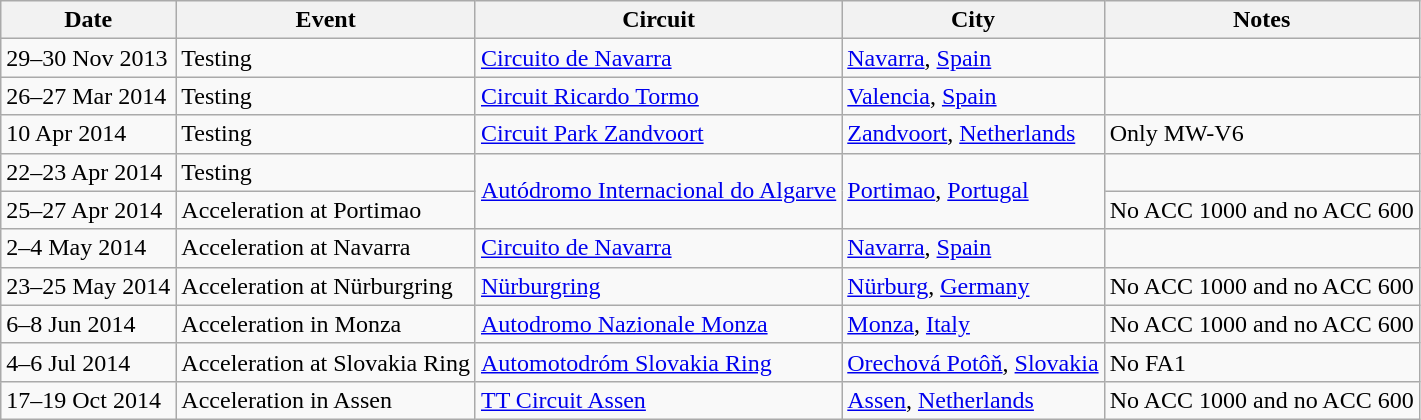<table class="wikitable">
<tr>
<th>Date</th>
<th>Event</th>
<th>Circuit</th>
<th>City</th>
<th>Notes</th>
</tr>
<tr>
<td>29–30 Nov 2013</td>
<td>Testing</td>
<td><a href='#'>Circuito de Navarra</a></td>
<td><a href='#'>Navarra</a>, <a href='#'>Spain</a></td>
<td></td>
</tr>
<tr>
<td>26–27 Mar 2014</td>
<td>Testing</td>
<td><a href='#'>Circuit Ricardo Tormo</a></td>
<td><a href='#'>Valencia</a>, <a href='#'>Spain</a></td>
<td></td>
</tr>
<tr>
<td>10 Apr 2014</td>
<td>Testing</td>
<td><a href='#'>Circuit Park Zandvoort</a></td>
<td><a href='#'>Zandvoort</a>, <a href='#'>Netherlands</a></td>
<td>Only MW-V6</td>
</tr>
<tr>
<td>22–23 Apr 2014</td>
<td>Testing</td>
<td rowspan="2"><a href='#'>Autódromo Internacional do Algarve</a></td>
<td rowspan="2"><a href='#'>Portimao</a>, <a href='#'>Portugal</a></td>
<td></td>
</tr>
<tr>
<td>25–27 Apr 2014</td>
<td>Acceleration at Portimao</td>
<td>No ACC 1000 and no ACC 600</td>
</tr>
<tr>
<td>2–4 May 2014</td>
<td>Acceleration at Navarra</td>
<td><a href='#'>Circuito de Navarra</a></td>
<td><a href='#'>Navarra</a>, <a href='#'>Spain</a></td>
<td></td>
</tr>
<tr>
<td>23–25 May 2014</td>
<td>Acceleration at Nürburgring</td>
<td><a href='#'>Nürburgring</a></td>
<td><a href='#'>Nürburg</a>, <a href='#'>Germany</a></td>
<td>No ACC 1000 and no ACC 600</td>
</tr>
<tr>
<td>6–8 Jun 2014</td>
<td>Acceleration in Monza</td>
<td><a href='#'>Autodromo Nazionale Monza</a></td>
<td><a href='#'>Monza</a>, <a href='#'>Italy</a></td>
<td>No ACC 1000 and no ACC 600</td>
</tr>
<tr>
<td>4–6 Jul 2014</td>
<td>Acceleration at Slovakia Ring</td>
<td><a href='#'>Automotodróm Slovakia Ring</a></td>
<td><a href='#'>Orechová Potôň</a>, <a href='#'>Slovakia</a></td>
<td>No FA1</td>
</tr>
<tr>
<td>17–19 Oct 2014</td>
<td>Acceleration in Assen</td>
<td><a href='#'>TT Circuit Assen</a></td>
<td><a href='#'>Assen</a>, <a href='#'>Netherlands</a></td>
<td>No ACC 1000 and no ACC 600</td>
</tr>
</table>
